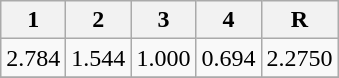<table class=wikitable |>
<tr>
<th>1</th>
<th>2</th>
<th>3</th>
<th>4</th>
<th>R</th>
</tr>
<tr>
<td>2.784</td>
<td>1.544</td>
<td>1.000</td>
<td>0.694</td>
<td>2.2750</td>
</tr>
<tr>
</tr>
</table>
